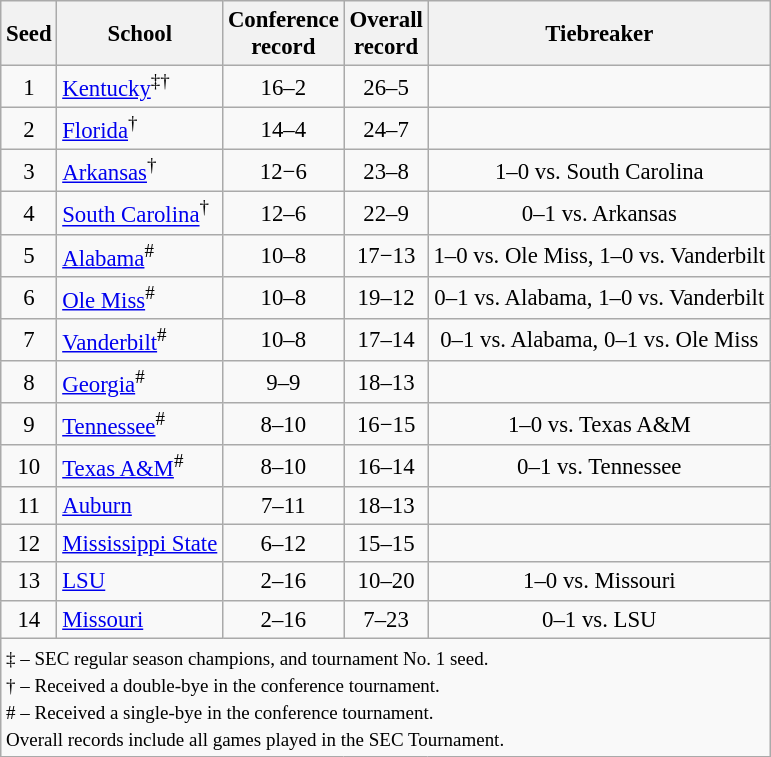<table class="wikitable" style="white-space:nowrap; font-size:95%; text-align:center">
<tr>
<th>Seed</th>
<th>School</th>
<th>Conference<br>record</th>
<th>Overall<br>record</th>
<th>Tiebreaker</th>
</tr>
<tr>
<td>1</td>
<td align=left><a href='#'>Kentucky</a><sup>‡†</sup></td>
<td>16–2</td>
<td>26–5</td>
<td></td>
</tr>
<tr>
<td>2</td>
<td align=left><a href='#'>Florida</a><sup>†</sup></td>
<td>14–4</td>
<td>24–7</td>
<td></td>
</tr>
<tr>
<td>3</td>
<td align=left><a href='#'>Arkansas</a><sup>†</sup></td>
<td>12−6</td>
<td>23–8</td>
<td>1–0 vs. South Carolina</td>
</tr>
<tr>
<td>4</td>
<td align=left><a href='#'>South Carolina</a><sup>†</sup></td>
<td>12–6</td>
<td>22–9</td>
<td>0–1 vs. Arkansas</td>
</tr>
<tr>
<td>5</td>
<td align=left><a href='#'>Alabama</a><sup>#</sup></td>
<td>10–8</td>
<td>17−13</td>
<td>1–0 vs. Ole Miss, 1–0 vs. Vanderbilt</td>
</tr>
<tr>
<td>6</td>
<td align=left><a href='#'>Ole Miss</a><sup>#</sup></td>
<td>10–8</td>
<td>19–12</td>
<td>0–1 vs. Alabama, 1–0 vs. Vanderbilt</td>
</tr>
<tr>
<td>7</td>
<td align=left><a href='#'>Vanderbilt</a><sup>#</sup></td>
<td>10–8</td>
<td>17–14</td>
<td>0–1 vs. Alabama, 0–1 vs. Ole Miss</td>
</tr>
<tr>
<td>8</td>
<td align=left><a href='#'>Georgia</a><sup>#</sup></td>
<td>9–9</td>
<td>18–13</td>
<td></td>
</tr>
<tr>
<td>9</td>
<td align=left><a href='#'>Tennessee</a><sup>#</sup></td>
<td>8–10</td>
<td>16−15</td>
<td>1–0 vs. Texas A&M</td>
</tr>
<tr>
<td>10</td>
<td align=left><a href='#'>Texas A&M</a><sup>#</sup></td>
<td>8–10</td>
<td>16–14</td>
<td>0–1 vs. Tennessee</td>
</tr>
<tr>
<td>11</td>
<td align=left><a href='#'>Auburn</a></td>
<td>7–11</td>
<td>18–13</td>
<td></td>
</tr>
<tr>
<td>12</td>
<td align=left><a href='#'>Mississippi State</a></td>
<td>6–12</td>
<td>15–15</td>
<td></td>
</tr>
<tr>
<td>13</td>
<td align=left><a href='#'>LSU</a></td>
<td>2–16</td>
<td>10–20</td>
<td>1–0 vs. Missouri</td>
</tr>
<tr>
<td>14</td>
<td align=left><a href='#'>Missouri</a></td>
<td>2–16</td>
<td>7–23</td>
<td>0–1 vs. LSU</td>
</tr>
<tr>
<td colspan=6 align=left><small>‡ – SEC regular season champions, and tournament No. 1 seed.<br>† – Received a double-bye in the conference tournament.<br># – Received a single-bye in the conference tournament.<br>Overall records include all games played in the SEC Tournament.</small></td>
</tr>
</table>
